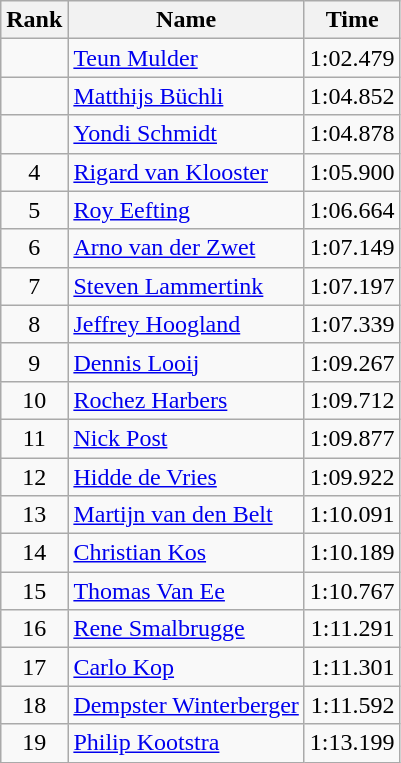<table class="wikitable sortable" style="text-align:center">
<tr>
<th>Rank</th>
<th>Name</th>
<th>Time</th>
</tr>
<tr>
<td></td>
<td align=left><a href='#'>Teun Mulder</a></td>
<td align=right>1:02.479</td>
</tr>
<tr>
<td></td>
<td align=left><a href='#'>Matthijs Büchli</a></td>
<td align=right>1:04.852</td>
</tr>
<tr>
<td></td>
<td align=left><a href='#'>Yondi Schmidt</a></td>
<td align=right>1:04.878</td>
</tr>
<tr>
<td>4</td>
<td align=left><a href='#'>Rigard van Klooster</a></td>
<td align=right>1:05.900</td>
</tr>
<tr>
<td>5</td>
<td align=left><a href='#'>Roy Eefting</a></td>
<td align=right>1:06.664</td>
</tr>
<tr>
<td>6</td>
<td align=left><a href='#'>Arno van der Zwet</a></td>
<td align=right>1:07.149</td>
</tr>
<tr>
<td>7</td>
<td align=left><a href='#'>Steven Lammertink</a></td>
<td align=right>1:07.197</td>
</tr>
<tr>
<td>8</td>
<td align=left><a href='#'>Jeffrey Hoogland</a></td>
<td align=right>1:07.339</td>
</tr>
<tr>
<td>9</td>
<td align=left><a href='#'>Dennis Looij</a></td>
<td align=right>1:09.267</td>
</tr>
<tr>
<td>10</td>
<td align=left><a href='#'>Rochez Harbers</a></td>
<td align=right>1:09.712</td>
</tr>
<tr>
<td>11</td>
<td align=left><a href='#'>Nick Post</a></td>
<td align=right>1:09.877</td>
</tr>
<tr>
<td>12</td>
<td align=left><a href='#'>Hidde de Vries</a></td>
<td align=right>1:09.922</td>
</tr>
<tr>
<td>13</td>
<td align=left><a href='#'>Martijn van den Belt</a></td>
<td align=right>1:10.091</td>
</tr>
<tr>
<td>14</td>
<td align=left><a href='#'>Christian Kos</a></td>
<td align=right>1:10.189</td>
</tr>
<tr>
<td>15</td>
<td align=left><a href='#'>Thomas Van Ee</a></td>
<td align=right>1:10.767</td>
</tr>
<tr>
<td>16</td>
<td align=left><a href='#'>Rene Smalbrugge</a></td>
<td align=right>1:11.291</td>
</tr>
<tr>
<td>17</td>
<td align=left><a href='#'>Carlo Kop</a></td>
<td align=right>1:11.301</td>
</tr>
<tr>
<td>18</td>
<td align=left><a href='#'>Dempster Winterberger</a></td>
<td align=right>1:11.592</td>
</tr>
<tr>
<td>19</td>
<td align=left><a href='#'>Philip Kootstra</a></td>
<td align=right>1:13.199</td>
</tr>
</table>
